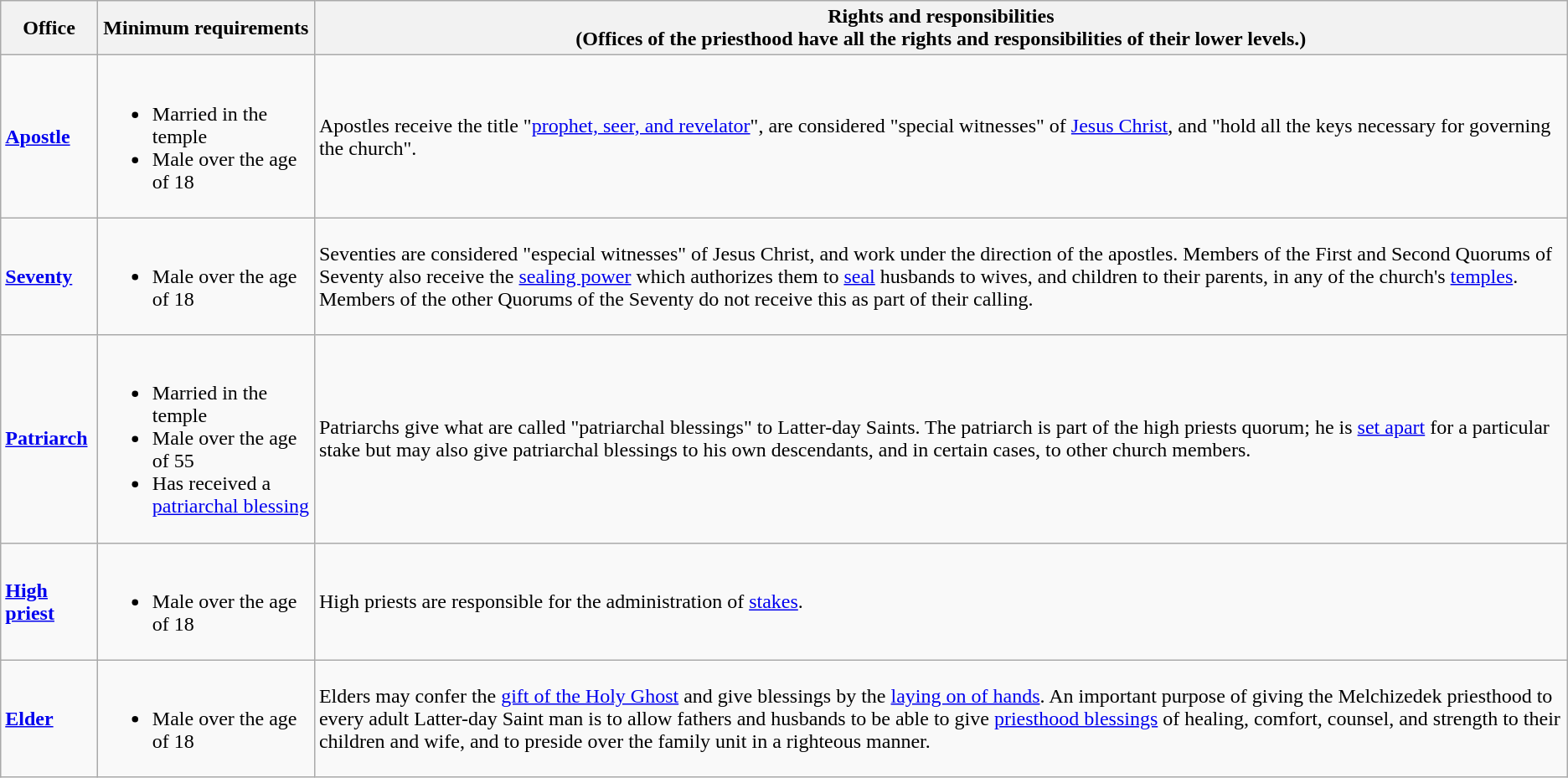<table class="wikitable">
<tr>
<th>Office</th>
<th>Minimum requirements</th>
<th>Rights and responsibilities<br>(Offices of the priesthood have all the rights and responsibilities of their lower levels.)</th>
</tr>
<tr>
<td><strong><a href='#'>Apostle</a></strong></td>
<td><br><ul><li>Married in the temple</li><li>Male over the age of 18</li></ul></td>
<td>Apostles receive the title "<a href='#'>prophet, seer, and revelator</a>", are considered "special witnesses" of <a href='#'>Jesus Christ</a>, and "hold all the keys necessary for governing the church".</td>
</tr>
<tr>
<td><strong><a href='#'>Seventy</a></strong></td>
<td><br><ul><li>Male over the age of 18</li></ul></td>
<td>Seventies are considered "especial witnesses" of Jesus Christ, and work under the direction of the apostles. Members of the First and Second Quorums of Seventy also receive the <a href='#'>sealing power</a> which authorizes them to <a href='#'>seal</a> husbands to wives, and children to their parents, in any of the church's <a href='#'>temples</a>. Members of the other Quorums of the Seventy do not receive this as part of their calling.</td>
</tr>
<tr>
<td><strong><a href='#'>Patriarch</a></strong></td>
<td><br><ul><li>Married in the temple</li><li>Male over the age of 55</li><li>Has received a <a href='#'>patriarchal blessing</a></li></ul></td>
<td>Patriarchs give what are called "patriarchal blessings" to Latter-day Saints. The patriarch is part of the high priests quorum; he is <a href='#'>set apart</a> for a particular stake but may also give patriarchal blessings to his own descendants, and in certain cases, to other church members.</td>
</tr>
<tr>
<td><strong><a href='#'>High priest</a></strong></td>
<td><br><ul><li>Male over the age of 18</li></ul></td>
<td>High priests are responsible for the administration of <a href='#'>stakes</a>.</td>
</tr>
<tr>
<td><strong><a href='#'>Elder</a></strong></td>
<td><br><ul><li>Male over the age of 18</li></ul></td>
<td>Elders may confer the <a href='#'>gift of the Holy Ghost</a> and give blessings by the <a href='#'>laying on of hands</a>. An important purpose of giving the Melchizedek priesthood to every adult Latter-day Saint man is to allow fathers and husbands to be able to give <a href='#'>priesthood blessings</a> of healing, comfort, counsel, and strength to their children and wife, and to preside over the family unit in a righteous manner.</td>
</tr>
</table>
